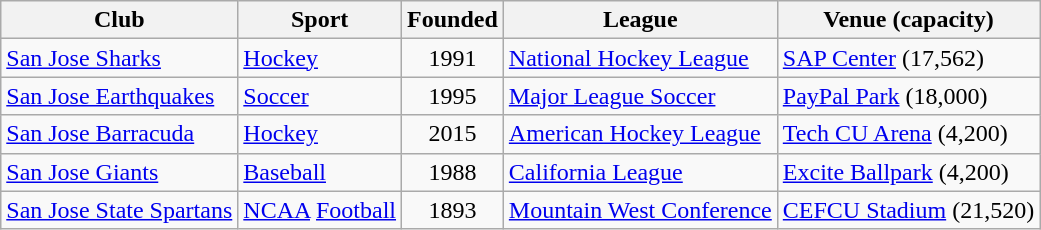<table class="wikitable sortable">
<tr>
<th>Club</th>
<th>Sport</th>
<th>Founded</th>
<th>League</th>
<th>Venue (capacity)</th>
</tr>
<tr>
<td><a href='#'>San Jose Sharks</a></td>
<td><a href='#'>Hockey</a></td>
<td style="text-align:center;">1991</td>
<td><a href='#'>National Hockey League</a></td>
<td><a href='#'>SAP Center</a> (17,562)</td>
</tr>
<tr>
<td><a href='#'>San Jose Earthquakes</a></td>
<td><a href='#'>Soccer</a></td>
<td style="text-align:center;">1995</td>
<td><a href='#'>Major League Soccer</a></td>
<td><a href='#'>PayPal Park</a> (18,000)</td>
</tr>
<tr>
<td><a href='#'>San Jose Barracuda</a></td>
<td><a href='#'>Hockey</a></td>
<td style="text-align:center;">2015</td>
<td><a href='#'>American Hockey League</a></td>
<td><a href='#'>Tech CU Arena</a> (4,200)</td>
</tr>
<tr>
<td><a href='#'>San Jose Giants</a></td>
<td><a href='#'>Baseball</a></td>
<td style="text-align:center;">1988</td>
<td><a href='#'>California League</a></td>
<td><a href='#'>Excite Ballpark</a> (4,200)</td>
</tr>
<tr>
<td><a href='#'>San Jose State Spartans</a></td>
<td><a href='#'>NCAA</a> <a href='#'>Football</a></td>
<td align=center>1893</td>
<td><a href='#'>Mountain West Conference</a></td>
<td><a href='#'>CEFCU Stadium</a> (21,520)</td>
</tr>
</table>
